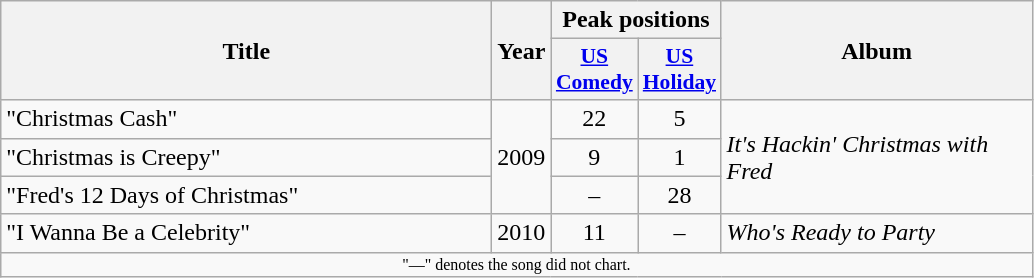<table class="wikitable">
<tr>
<th scope="col" rowspan="2" style="width:20em;">Title</th>
<th scope="col" rowspan="2">Year</th>
<th scope="col" colspan="2">Peak positions</th>
<th scope="col" rowspan="2" style="width:200px;">Album</th>
</tr>
<tr>
<th scope="col" style="width:3em;font-size:90%"><a href='#'>US<br>Comedy</a><br></th>
<th scope="col" style="width:3em;font-size:90%"><a href='#'>US<br>Holiday</a><br></th>
</tr>
<tr>
<td>"Christmas Cash"</td>
<td rowspan=3>2009</td>
<td style="text-align:center;">22 </td>
<td style="text-align:center;">5 </td>
<td rowspan=3><em>It's Hackin' Christmas with Fred</em></td>
</tr>
<tr>
<td>"Christmas is Creepy"</td>
<td style="text-align:center;">9 </td>
<td style="text-align:center;">1 </td>
</tr>
<tr>
<td>"Fred's 12 Days of Christmas"</td>
<td style="text-align:center;">– </td>
<td style="text-align:center;">28 </td>
</tr>
<tr>
<td>"I Wanna Be a Celebrity"</td>
<td>2010</td>
<td style="text-align:center;">11 </td>
<td style="text-align:center;">– </td>
<td><em>Who's Ready to Party</em></td>
</tr>
<tr>
<td colspan="5" style="text-align:center; font-size:8pt;">"—" denotes the song did not chart.</td>
</tr>
</table>
